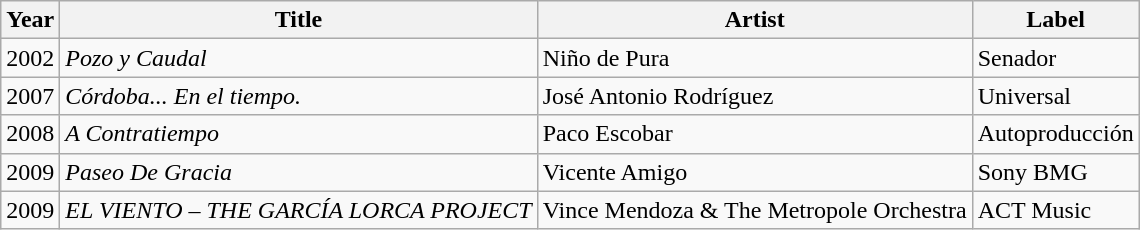<table class="wikitable">
<tr>
<th>Year</th>
<th>Title</th>
<th>Artist</th>
<th>Label</th>
</tr>
<tr>
<td>2002</td>
<td><em>Pozo y Caudal</em></td>
<td>Niño de Pura</td>
<td>Senador</td>
</tr>
<tr>
<td>2007</td>
<td><em>Córdoba... En el tiempo. </em></td>
<td>José Antonio Rodríguez</td>
<td>Universal</td>
</tr>
<tr>
<td>2008</td>
<td><em>A Contratiempo </em></td>
<td>Paco Escobar</td>
<td>Autoproducción</td>
</tr>
<tr>
<td>2009</td>
<td><em>Paseo De Gracia </em></td>
<td>Vicente Amigo</td>
<td>Sony BMG</td>
</tr>
<tr>
<td>2009</td>
<td><em>EL VIENTO – THE GARCÍA LORCA PROJECT </em></td>
<td>Vince Mendoza & The Metropole Orchestra</td>
<td>ACT Music</td>
</tr>
</table>
